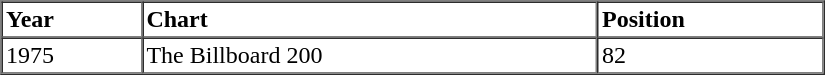<table border="1" cellspacing="0" cellpadding="2" style="width:550px;">
<tr>
<th align="left">Year</th>
<th align="left">Chart</th>
<th align="left">Position</th>
</tr>
<tr>
<td align="left">1975</td>
<td align="left">The Billboard 200</td>
<td align="left">82</td>
</tr>
</table>
